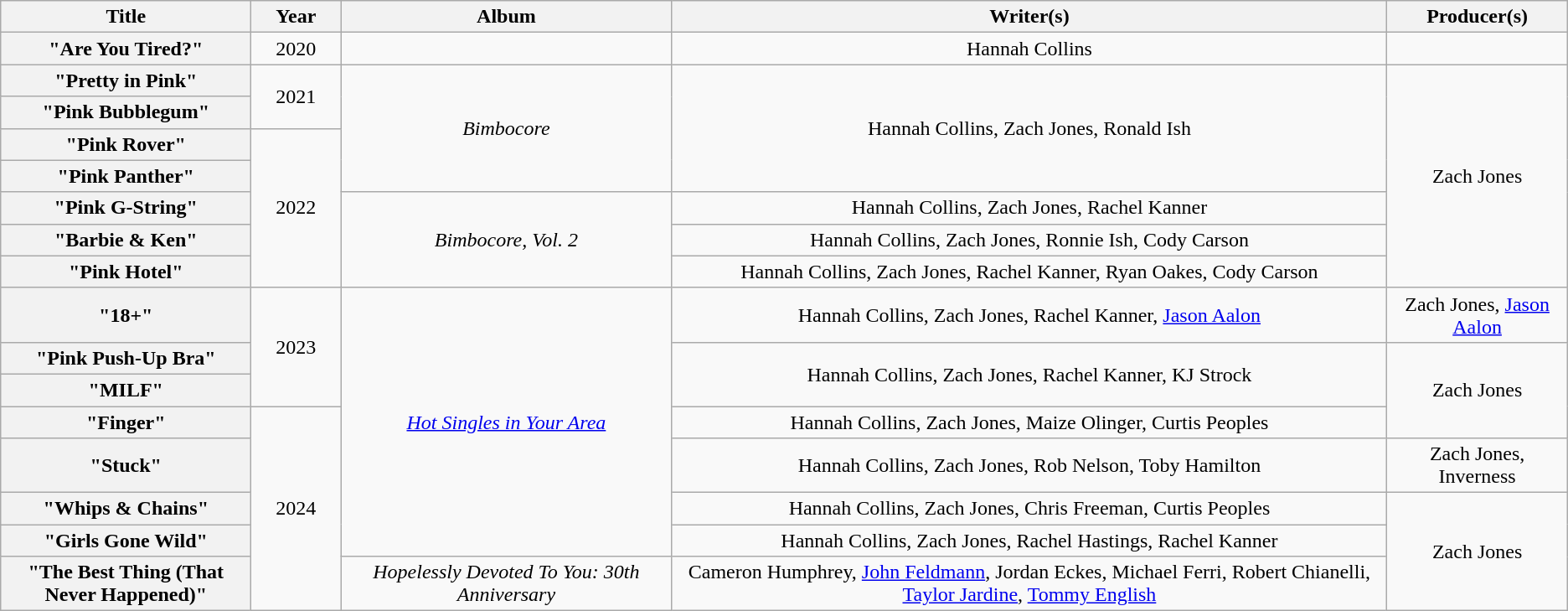<table class="wikitable plainrowheaders" style="text-align:center;" border="1">
<tr>
<th scope="col" style="width:12em;">Title</th>
<th scope="col" style="width:4em;">Year</th>
<th scope="col" style="width:16em;">Album</th>
<th>Writer(s)</th>
<th>Producer(s)</th>
</tr>
<tr>
<th scope="row">"Are You Tired?"</th>
<td>2020</td>
<td></td>
<td>Hannah Collins</td>
<td></td>
</tr>
<tr>
<th scope="row">"Pretty in Pink"</th>
<td rowspan="2">2021</td>
<td rowspan="4"><em>Bimbocore</em></td>
<td rowspan="4">Hannah Collins, Zach Jones, Ronald Ish</td>
<td rowspan="7">Zach Jones</td>
</tr>
<tr>
<th scope="row">"Pink Bubblegum"</th>
</tr>
<tr>
<th scope="row">"Pink Rover"</th>
<td rowspan="5">2022</td>
</tr>
<tr>
<th scope="row">"Pink Panther"</th>
</tr>
<tr>
<th scope="row">"Pink G-String"</th>
<td rowspan="3"><em>Bimbocore, Vol. 2</em></td>
<td>Hannah Collins, Zach Jones, Rachel Kanner</td>
</tr>
<tr>
<th scope="row">"Barbie & Ken"<br></th>
<td>Hannah Collins, Zach Jones, Ronnie Ish, Cody Carson</td>
</tr>
<tr>
<th scope="row">"Pink Hotel"</th>
<td>Hannah Collins, Zach Jones, Rachel Kanner, Ryan Oakes, Cody Carson</td>
</tr>
<tr>
<th scope="row">"18+"</th>
<td rowspan="3">2023</td>
<td rowspan="7"><em><a href='#'>Hot Singles in Your Area</a></em></td>
<td>Hannah Collins, Zach Jones, Rachel Kanner, <a href='#'>Jason Aalon</a></td>
<td>Zach Jones, <a href='#'>Jason Aalon</a></td>
</tr>
<tr>
<th scope="row">"Pink Push-Up Bra"</th>
<td rowspan="2">Hannah Collins, Zach Jones, Rachel Kanner, KJ Strock</td>
<td rowspan="3">Zach Jones</td>
</tr>
<tr>
<th scope="row">"MILF"</th>
</tr>
<tr>
<th scope="row">"Finger"</th>
<td rowspan="5">2024</td>
<td>Hannah Collins, Zach Jones, Maize Olinger, Curtis Peoples</td>
</tr>
<tr>
<th scope="row">"Stuck"<br></th>
<td>Hannah Collins, Zach Jones, Rob Nelson, Toby Hamilton</td>
<td>Zach Jones, Inverness</td>
</tr>
<tr>
<th scope="row">"Whips & Chains"</th>
<td>Hannah Collins, Zach Jones, Chris Freeman, Curtis Peoples</td>
<td rowspan="3">Zach Jones</td>
</tr>
<tr>
<th scope="row">"Girls Gone Wild"<br></th>
<td>Hannah Collins, Zach Jones, Rachel Hastings, Rachel Kanner</td>
</tr>
<tr>
<th scope="row">"The Best Thing (That Never Happened)"<br></th>
<td><em>Hopelessly Devoted To You: 30th Anniversary</em></td>
<td>Cameron Humphrey, <a href='#'>John Feldmann</a>, Jordan Eckes, Michael Ferri, Robert Chianelli, <a href='#'>Taylor Jardine</a>, <a href='#'>Tommy English</a></td>
</tr>
</table>
